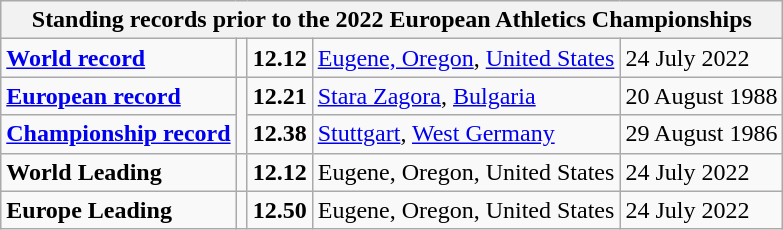<table class="wikitable">
<tr>
<th colspan="5">Standing records prior to the 2022 European Athletics Championships</th>
</tr>
<tr>
<td><strong><a href='#'>World record</a></strong></td>
<td></td>
<td><strong>12.12 </strong></td>
<td><a href='#'>Eugene, Oregon</a>, <a href='#'>United States</a></td>
<td>24 July 2022</td>
</tr>
<tr>
<td><strong><a href='#'>European record</a></strong></td>
<td rowspan=2></td>
<td><strong>12.21</strong></td>
<td><a href='#'>Stara Zagora</a>, <a href='#'>Bulgaria</a></td>
<td>20 August 1988</td>
</tr>
<tr>
<td><strong><a href='#'>Championship record</a></strong></td>
<td><strong>12.38</strong></td>
<td><a href='#'>Stuttgart</a>, <a href='#'>West Germany</a></td>
<td>29 August 1986</td>
</tr>
<tr>
<td><strong>World Leading</strong></td>
<td></td>
<td><strong>12.12 </strong></td>
<td>Eugene, Oregon, United States</td>
<td>24 July 2022</td>
</tr>
<tr>
<td><strong>Europe Leading</strong></td>
<td></td>
<td><strong>12.50</strong></td>
<td>Eugene, Oregon, United States</td>
<td>24 July 2022</td>
</tr>
</table>
